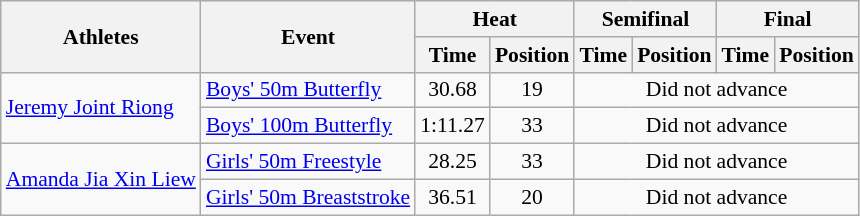<table class="wikitable" border="1" style="font-size:90%">
<tr>
<th rowspan=2>Athletes</th>
<th rowspan=2>Event</th>
<th colspan=2>Heat</th>
<th colspan=2>Semifinal</th>
<th colspan=2>Final</th>
</tr>
<tr>
<th>Time</th>
<th>Position</th>
<th>Time</th>
<th>Position</th>
<th>Time</th>
<th>Position</th>
</tr>
<tr>
<td rowspan=2><a href='#'>Jeremy Joint Riong</a></td>
<td><a href='#'>Boys' 50m Butterfly</a></td>
<td align=center>30.68</td>
<td align=center>19</td>
<td colspan="4" align=center>Did not advance</td>
</tr>
<tr>
<td><a href='#'>Boys' 100m Butterfly</a></td>
<td align=center>1:11.27</td>
<td align=center>33</td>
<td colspan="4" align=center>Did not advance</td>
</tr>
<tr>
<td rowspan=2><a href='#'>Amanda Jia Xin Liew</a></td>
<td><a href='#'>Girls' 50m Freestyle</a></td>
<td align=center>28.25</td>
<td align=center>33</td>
<td colspan="4" align=center>Did not advance</td>
</tr>
<tr>
<td><a href='#'>Girls' 50m Breaststroke</a></td>
<td align=center>36.51</td>
<td align=center>20</td>
<td colspan="4" align=center>Did not advance</td>
</tr>
</table>
